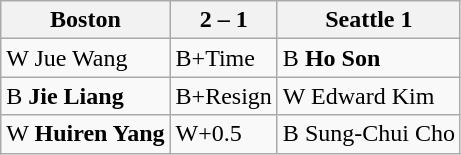<table class="wikitable">
<tr>
<th>Boston</th>
<th>2 – 1</th>
<th>Seattle 1</th>
</tr>
<tr>
<td>W Jue Wang</td>
<td>B+Time</td>
<td>B <strong>Ho Son</strong></td>
</tr>
<tr>
<td>B <strong>Jie Liang</strong></td>
<td>B+Resign</td>
<td>W Edward Kim</td>
</tr>
<tr>
<td>W <strong>Huiren Yang</strong></td>
<td>W+0.5</td>
<td>B Sung-Chui Cho</td>
</tr>
</table>
